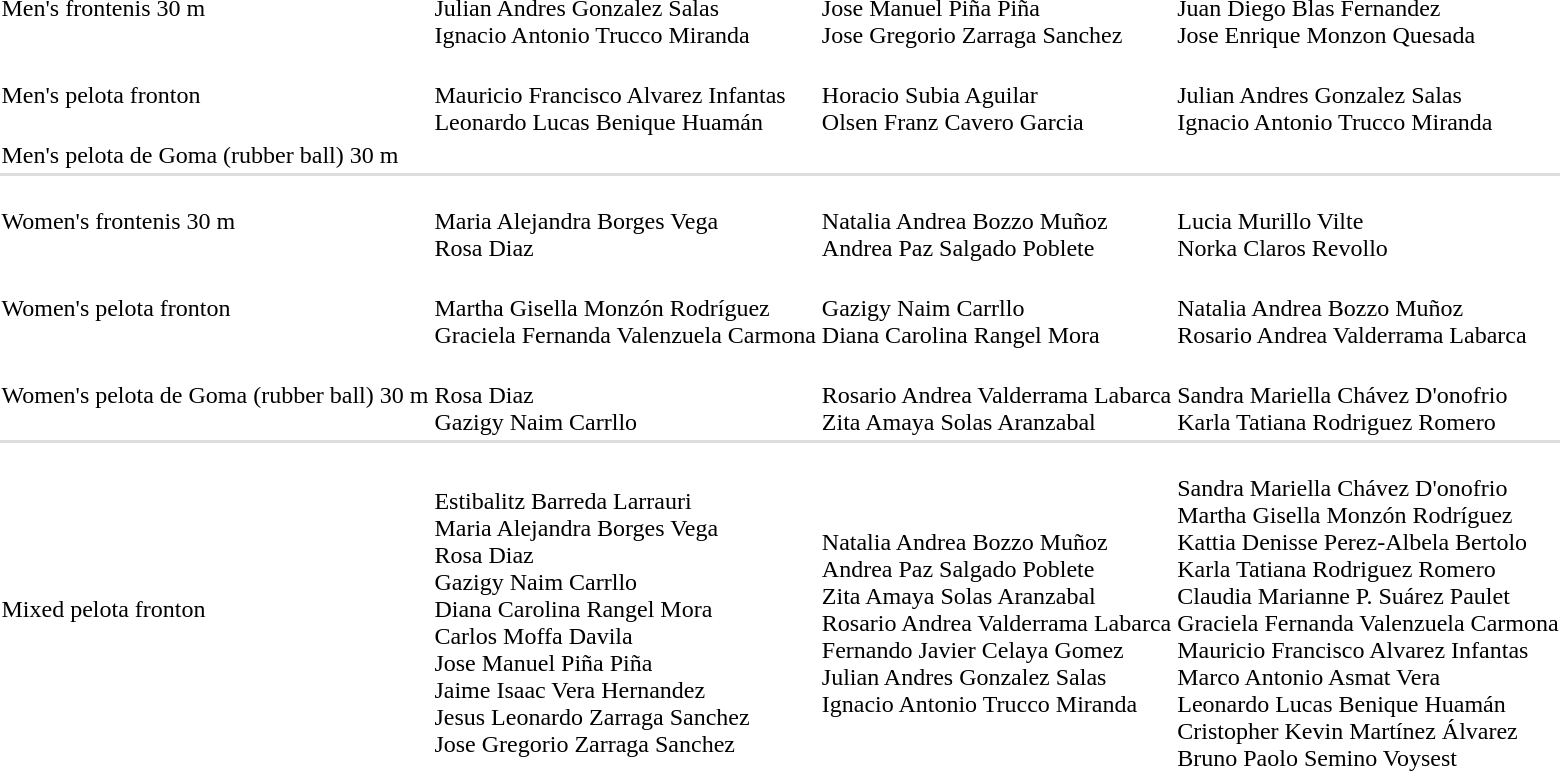<table>
<tr>
<td>Men's frontenis 30 m</td>
<td><br>Julian Andres Gonzalez Salas<br>Ignacio Antonio Trucco Miranda</td>
<td><br>Jose Manuel Piña Piña<br>Jose Gregorio Zarraga Sanchez</td>
<td><br>Juan Diego Blas Fernandez<br>Jose Enrique Monzon Quesada</td>
</tr>
<tr>
<td>Men's pelota fronton</td>
<td><br>Mauricio Francisco Alvarez Infantas<br>Leonardo Lucas Benique Huamán</td>
<td><br>Horacio Subia Aguilar<br>Olsen Franz Cavero Garcia</td>
<td><br>Julian Andres Gonzalez Salas<br>Ignacio Antonio Trucco Miranda</td>
</tr>
<tr>
<td>Men's pelota de Goma (rubber ball) 30 m</td>
<td></td>
<td></td>
<td></td>
</tr>
<tr bgcolor=#DDDDDD>
<td colspan=7></td>
</tr>
<tr>
<td>Women's frontenis 30 m</td>
<td><br>Maria Alejandra Borges Vega<br>Rosa Diaz</td>
<td><br>Natalia Andrea Bozzo Muñoz<br>Andrea Paz Salgado Poblete</td>
<td><br>Lucia Murillo Vilte<br>Norka Claros Revollo</td>
</tr>
<tr>
<td>Women's pelota fronton</td>
<td><br>Martha Gisella Monzón Rodríguez<br>Graciela Fernanda Valenzuela Carmona</td>
<td><br>Gazigy Naim Carrllo<br>Diana Carolina Rangel Mora</td>
<td><br>Natalia Andrea Bozzo Muñoz<br>Rosario Andrea Valderrama Labarca</td>
</tr>
<tr>
<td>Women's pelota de Goma (rubber ball) 30 m</td>
<td><br>Rosa Diaz<br>Gazigy Naim Carrllo</td>
<td><br>Rosario Andrea Valderrama Labarca<br>Zita Amaya Solas Aranzabal</td>
<td><br>Sandra Mariella Chávez D'onofrio<br>Karla Tatiana Rodriguez Romero</td>
</tr>
<tr bgcolor=#DDDDDD>
<td colspan=7></td>
</tr>
<tr>
<td>Mixed pelota fronton</td>
<td><br>Estibalitz Barreda Larrauri<br>Maria Alejandra Borges Vega<br>Rosa Diaz<br>Gazigy Naim Carrllo<br>Diana Carolina Rangel Mora<br>Carlos Moffa Davila<br>Jose Manuel Piña Piña<br>Jaime Isaac Vera Hernandez<br>Jesus Leonardo Zarraga Sanchez<br>Jose Gregorio Zarraga Sanchez</td>
<td><br>Natalia Andrea Bozzo Muñoz<br>Andrea Paz Salgado Poblete<br>Zita Amaya Solas Aranzabal<br>Rosario Andrea Valderrama Labarca<br>Fernando Javier Celaya Gomez<br>Julian Andres Gonzalez Salas<br>Ignacio Antonio Trucco Miranda</td>
<td><br>Sandra Mariella Chávez D'onofrio<br>Martha Gisella Monzón Rodríguez<br>Kattia Denisse Perez-Albela Bertolo<br>Karla Tatiana Rodriguez Romero<br>Claudia Marianne P. Suárez Paulet<br>Graciela Fernanda Valenzuela Carmona<br>Mauricio Francisco Alvarez Infantas<br>Marco Antonio Asmat Vera<br>Leonardo Lucas Benique Huamán<br>Cristopher Kevin Martínez Álvarez<br>Bruno Paolo Semino Voysest</td>
</tr>
</table>
